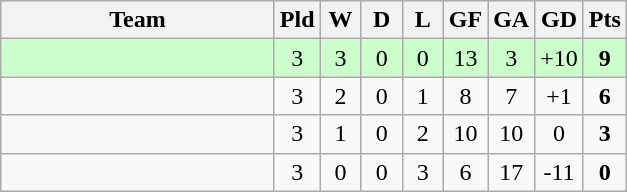<table class="wikitable" style="text-align: center;">
<tr>
<th style="width:175px;">Team</th>
<th width="20">Pld</th>
<th width="20">W</th>
<th width="20">D</th>
<th width="20">L</th>
<th width="20">GF</th>
<th width="20">GA</th>
<th width="20">GD</th>
<th width="20">Pts</th>
</tr>
<tr style="background:#cfc;">
<td style="text-align:left;"></td>
<td>3</td>
<td>3</td>
<td>0</td>
<td>0</td>
<td>13</td>
<td>3</td>
<td>+10</td>
<td><strong>9</strong></td>
</tr>
<tr align=center>
<td style="text-align:left;"></td>
<td>3</td>
<td>2</td>
<td>0</td>
<td>1</td>
<td>8</td>
<td>7</td>
<td>+1</td>
<td><strong>6</strong></td>
</tr>
<tr align=center>
<td style="text-align:left;"></td>
<td>3</td>
<td>1</td>
<td>0</td>
<td>2</td>
<td>10</td>
<td>10</td>
<td>0</td>
<td><strong>3</strong></td>
</tr>
<tr align=center>
<td style="text-align:left;"></td>
<td>3</td>
<td>0</td>
<td>0</td>
<td>3</td>
<td>6</td>
<td>17</td>
<td>-11</td>
<td><strong>0</strong></td>
</tr>
</table>
